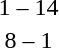<table style="text-align:center">
<tr>
<th width=200></th>
<th width=100></th>
<th width=200></th>
</tr>
<tr>
<td align=right></td>
<td>1 – 14</td>
<td align=left><strong></strong></td>
</tr>
<tr>
<td align=right><strong></strong></td>
<td>8 – 1</td>
<td align=left></td>
</tr>
</table>
